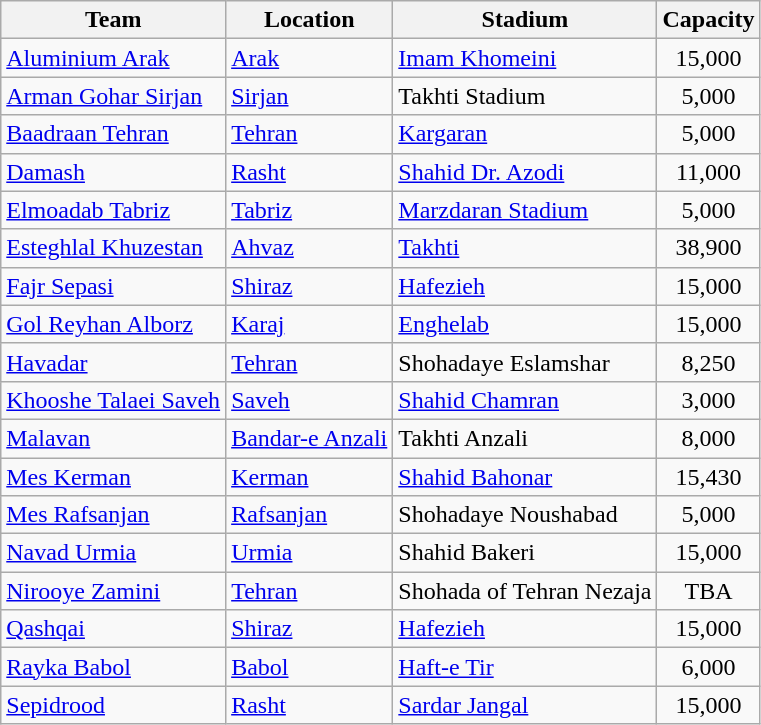<table class="wikitable sortable">
<tr>
<th>Team</th>
<th>Location</th>
<th>Stadium</th>
<th>Capacity</th>
</tr>
<tr>
<td><a href='#'>Aluminium Arak</a></td>
<td><a href='#'>Arak</a></td>
<td><a href='#'>Imam Khomeini</a></td>
<td style="text-align:center">15,000</td>
</tr>
<tr>
<td><a href='#'>Arman Gohar Sirjan</a></td>
<td><a href='#'>Sirjan</a></td>
<td>Takhti Stadium</td>
<td style="text-align:center">5,000</td>
</tr>
<tr>
<td><a href='#'>Baadraan Tehran</a></td>
<td><a href='#'>Tehran</a></td>
<td><a href='#'>Kargaran</a></td>
<td style="text-align:center">5,000</td>
</tr>
<tr>
<td><a href='#'>Damash</a></td>
<td><a href='#'>Rasht</a></td>
<td><a href='#'>Shahid Dr. Azodi</a></td>
<td style="text-align:center">11,000</td>
</tr>
<tr>
<td><a href='#'>Elmoadab Tabriz</a></td>
<td><a href='#'>Tabriz</a></td>
<td><a href='#'>Marzdaran Stadium</a></td>
<td style="text-align:center">5,000</td>
</tr>
<tr>
<td><a href='#'>Esteghlal Khuzestan</a></td>
<td><a href='#'>Ahvaz</a></td>
<td><a href='#'>Takhti</a></td>
<td style="text-align:center">38,900</td>
</tr>
<tr>
<td><a href='#'>Fajr Sepasi</a></td>
<td><a href='#'>Shiraz</a></td>
<td><a href='#'>Hafezieh</a></td>
<td style="text-align:center">15,000</td>
</tr>
<tr>
<td><a href='#'>Gol Reyhan Alborz</a></td>
<td><a href='#'>Karaj</a></td>
<td><a href='#'>Enghelab</a></td>
<td style="text-align:center">15,000</td>
</tr>
<tr>
<td><a href='#'>Havadar</a></td>
<td><a href='#'>Tehran</a></td>
<td>Shohadaye Eslamshar</td>
<td style="text-align:center">8,250</td>
</tr>
<tr>
<td><a href='#'>Khooshe Talaei Saveh</a></td>
<td><a href='#'>Saveh</a></td>
<td><a href='#'>Shahid Chamran</a></td>
<td style="text-align:center">3,000</td>
</tr>
<tr>
<td><a href='#'>Malavan</a></td>
<td><a href='#'>Bandar-e Anzali</a></td>
<td>Takhti Anzali</td>
<td style="text-align:center">8,000</td>
</tr>
<tr>
<td><a href='#'>Mes Kerman</a></td>
<td><a href='#'>Kerman</a></td>
<td><a href='#'>Shahid Bahonar</a></td>
<td style="text-align:center">15,430</td>
</tr>
<tr>
<td><a href='#'>Mes Rafsanjan</a></td>
<td><a href='#'>Rafsanjan</a></td>
<td>Shohadaye Noushabad</td>
<td style="text-align:center">5,000</td>
</tr>
<tr>
<td><a href='#'>Navad Urmia</a></td>
<td><a href='#'>Urmia</a></td>
<td>Shahid Bakeri</td>
<td style="text-align:center">15,000</td>
</tr>
<tr>
<td><a href='#'>Nirooye Zamini</a></td>
<td><a href='#'>Tehran</a></td>
<td>Shohada of Tehran Nezaja</td>
<td style="text-align:center">TBA</td>
</tr>
<tr>
<td><a href='#'>Qashqai</a></td>
<td><a href='#'>Shiraz</a></td>
<td><a href='#'>Hafezieh</a></td>
<td style="text-align:center">15,000</td>
</tr>
<tr>
<td><a href='#'>Rayka Babol</a></td>
<td><a href='#'>Babol</a></td>
<td><a href='#'>Haft-e Tir</a></td>
<td style="text-align:center">6,000</td>
</tr>
<tr>
<td><a href='#'>Sepidrood</a></td>
<td><a href='#'>Rasht</a></td>
<td><a href='#'>Sardar Jangal</a></td>
<td style="text-align:center">15,000</td>
</tr>
</table>
